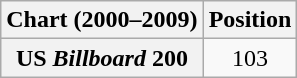<table class="wikitable plainrowheaders" style="text-align:center;">
<tr>
<th scope="col">Chart (2000–2009)</th>
<th scope="col">Position</th>
</tr>
<tr>
<th scope="row">US <em>Billboard</em> 200</th>
<td>103</td>
</tr>
</table>
